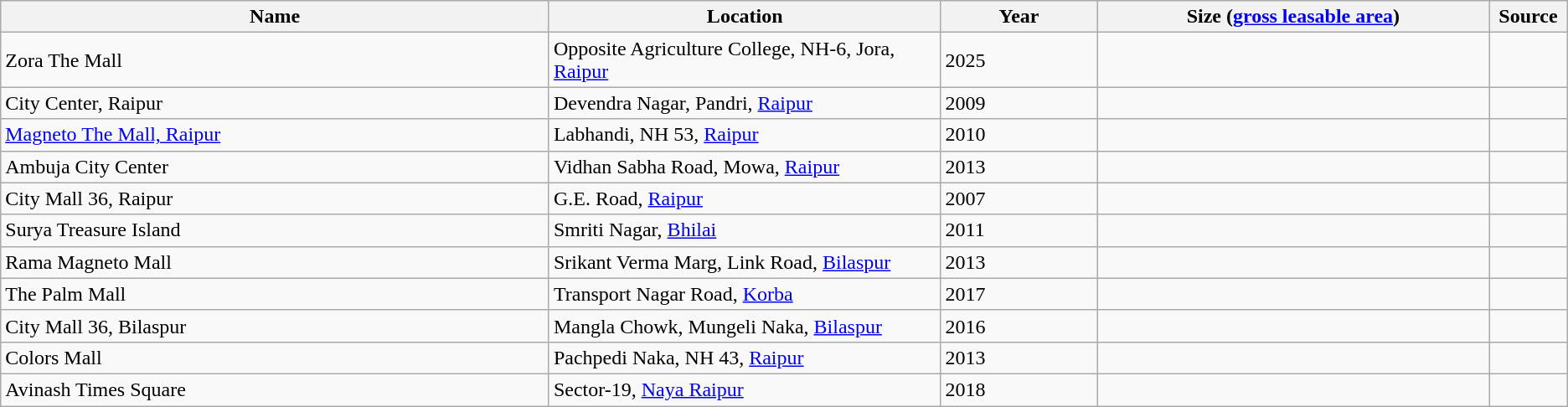<table class="wikitable sortable">
<tr>
<th style="width:35%;">Name</th>
<th style="width:25%;">Location</th>
<th style="width:10%;">Year</th>
<th style="width:25%;">Size (<a href='#'>gross leasable area</a>)</th>
<th style="width:5%;">Source</th>
</tr>
<tr>
<td>Zora The Mall</td>
<td>Opposite Agriculture College, NH-6, Jora, <a href='#'>Raipur</a></td>
<td>2025</td>
<td></td>
<td></td>
</tr>
<tr>
<td>City Center, Raipur</td>
<td>Devendra Nagar, Pandri, <a href='#'>Raipur</a></td>
<td>2009</td>
<td></td>
<td></td>
</tr>
<tr>
<td><a href='#'>Magneto The Mall, Raipur</a></td>
<td>Labhandi, NH 53, <a href='#'>Raipur</a></td>
<td>2010</td>
<td></td>
<td></td>
</tr>
<tr>
<td>Ambuja City Center</td>
<td>Vidhan Sabha Road, Mowa, <a href='#'>Raipur</a></td>
<td>2013</td>
<td></td>
<td></td>
</tr>
<tr>
<td>City Mall 36, Raipur</td>
<td>G.E. Road, <a href='#'>Raipur</a></td>
<td>2007</td>
<td></td>
<td></td>
</tr>
<tr>
<td>Surya Treasure Island</td>
<td>Smriti Nagar, <a href='#'>Bhilai</a></td>
<td>2011</td>
<td></td>
<td></td>
</tr>
<tr>
<td>Rama Magneto Mall</td>
<td>Srikant Verma Marg, Link Road, <a href='#'>Bilaspur</a></td>
<td>2013</td>
<td></td>
<td></td>
</tr>
<tr>
<td>The Palm Mall</td>
<td>Transport Nagar Road, <a href='#'>Korba</a></td>
<td>2017</td>
<td></td>
<td></td>
</tr>
<tr>
<td>City Mall 36, Bilaspur</td>
<td>Mangla Chowk, Mungeli Naka, <a href='#'>Bilaspur</a></td>
<td>2016</td>
<td></td>
<td></td>
</tr>
<tr>
<td>Colors Mall</td>
<td>Pachpedi Naka, NH 43, <a href='#'>Raipur</a></td>
<td>2013</td>
<td></td>
<td></td>
</tr>
<tr>
<td>Avinash Times Square</td>
<td>Sector-19, <a href='#'>Naya Raipur</a></td>
<td>2018</td>
<td></td>
<td></td>
</tr>
</table>
